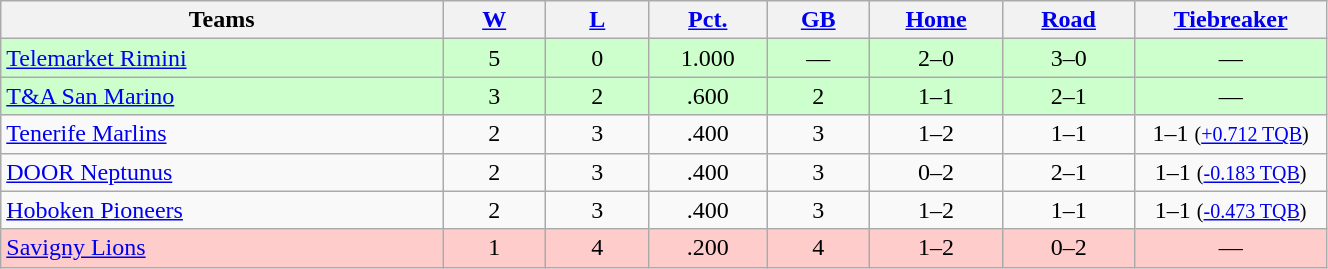<table class="wikitable" width="70%" style="text-align:center;">
<tr>
<th width="30%">Teams</th>
<th width="7%"><a href='#'>W</a></th>
<th width="7%"><a href='#'>L</a></th>
<th width="8%"><a href='#'>Pct.</a></th>
<th width="7%"><a href='#'>GB</a></th>
<th width="9%"><a href='#'>Home</a></th>
<th width="9%"><a href='#'>Road</a></th>
<th width="13%"><a href='#'>Tiebreaker</a></th>
</tr>
<tr bgcolor="CCFFCC">
<td align=left> <a href='#'>Telemarket Rimini</a></td>
<td>5</td>
<td>0</td>
<td>1.000</td>
<td>—</td>
<td>2–0</td>
<td>3–0</td>
<td>—</td>
</tr>
<tr bgcolor="CCFFCC">
<td align=left> <a href='#'>T&A San Marino</a></td>
<td>3</td>
<td>2</td>
<td>.600</td>
<td>2</td>
<td>1–1</td>
<td>2–1</td>
<td>—</td>
</tr>
<tr>
<td align=left> <a href='#'>Tenerife Marlins</a></td>
<td>2</td>
<td>3</td>
<td>.400</td>
<td>3</td>
<td>1–2</td>
<td>1–1</td>
<td>1–1 <small>(<a href='#'>+0.712 TQB</a>)</small></td>
</tr>
<tr>
<td align=left> <a href='#'>DOOR Neptunus</a></td>
<td>2</td>
<td>3</td>
<td>.400</td>
<td>3</td>
<td>0–2</td>
<td>2–1</td>
<td>1–1 <small>(<a href='#'>-0.183 TQB</a>)</small></td>
</tr>
<tr>
<td align=left> <a href='#'>Hoboken Pioneers</a></td>
<td>2</td>
<td>3</td>
<td>.400</td>
<td>3</td>
<td>1–2</td>
<td>1–1</td>
<td>1–1 <small>(<a href='#'>-0.473 TQB</a>)</small></td>
</tr>
<tr bgcolor="FFCCCC">
<td align=left> <a href='#'>Savigny Lions</a></td>
<td>1</td>
<td>4</td>
<td>.200</td>
<td>4</td>
<td>1–2</td>
<td>0–2</td>
<td>—</td>
</tr>
</table>
